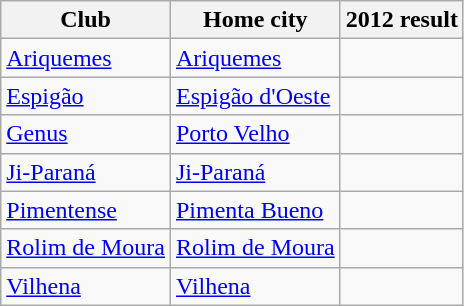<table class="wikitable sortable">
<tr>
<th>Club</th>
<th>Home city</th>
<th>2012 result</th>
</tr>
<tr>
<td><a href='#'>Ariquemes</a></td>
<td><a href='#'>Ariquemes</a></td>
<td></td>
</tr>
<tr>
<td><a href='#'>Espigão</a></td>
<td><a href='#'>Espigão d'Oeste</a></td>
<td></td>
</tr>
<tr>
<td><a href='#'>Genus</a></td>
<td><a href='#'>Porto Velho</a></td>
<td></td>
</tr>
<tr>
<td><a href='#'>Ji-Paraná</a></td>
<td><a href='#'>Ji-Paraná</a></td>
<td></td>
</tr>
<tr>
<td><a href='#'>Pimentense</a></td>
<td><a href='#'>Pimenta Bueno</a></td>
<td></td>
</tr>
<tr>
<td><a href='#'>Rolim de Moura</a></td>
<td><a href='#'>Rolim de Moura</a></td>
<td></td>
</tr>
<tr>
<td><a href='#'>Vilhena</a></td>
<td><a href='#'>Vilhena</a></td>
<td></td>
</tr>
</table>
